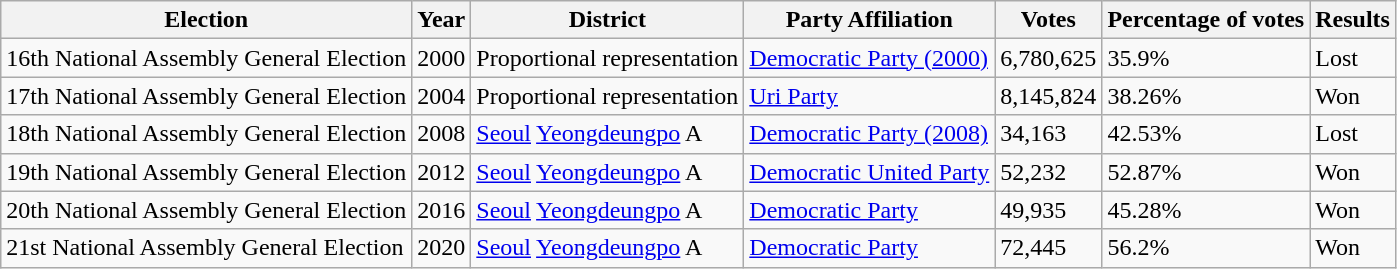<table class="wikitable">
<tr>
<th>Election</th>
<th>Year</th>
<th>District</th>
<th>Party Affiliation</th>
<th>Votes</th>
<th>Percentage of votes</th>
<th>Results</th>
</tr>
<tr>
<td>16th National Assembly General Election</td>
<td>2000</td>
<td>Proportional representation</td>
<td><a href='#'>Democratic Party (2000)</a></td>
<td>6,780,625</td>
<td>35.9%</td>
<td>Lost</td>
</tr>
<tr>
<td>17th National Assembly General Election</td>
<td>2004</td>
<td>Proportional representation</td>
<td><a href='#'>Uri Party</a></td>
<td>8,145,824</td>
<td>38.26%</td>
<td>Won</td>
</tr>
<tr>
<td>18th National Assembly General Election</td>
<td>2008</td>
<td><a href='#'>Seoul</a> <a href='#'>Yeongdeungpo</a> A</td>
<td><a href='#'>Democratic Party (2008)</a></td>
<td>34,163</td>
<td>42.53%</td>
<td>Lost</td>
</tr>
<tr>
<td>19th National Assembly General Election</td>
<td>2012</td>
<td><a href='#'>Seoul</a> <a href='#'>Yeongdeungpo</a> A</td>
<td><a href='#'>Democratic United Party</a></td>
<td>52,232</td>
<td>52.87%</td>
<td>Won</td>
</tr>
<tr>
<td>20th National Assembly General Election</td>
<td>2016</td>
<td><a href='#'>Seoul</a> <a href='#'>Yeongdeungpo</a> A</td>
<td><a href='#'>Democratic Party</a></td>
<td>49,935</td>
<td>45.28%</td>
<td>Won</td>
</tr>
<tr>
<td>21st National Assembly General Election</td>
<td>2020</td>
<td><a href='#'>Seoul</a> <a href='#'>Yeongdeungpo</a> A</td>
<td><a href='#'>Democratic Party</a></td>
<td>72,445</td>
<td>56.2%</td>
<td>Won</td>
</tr>
</table>
